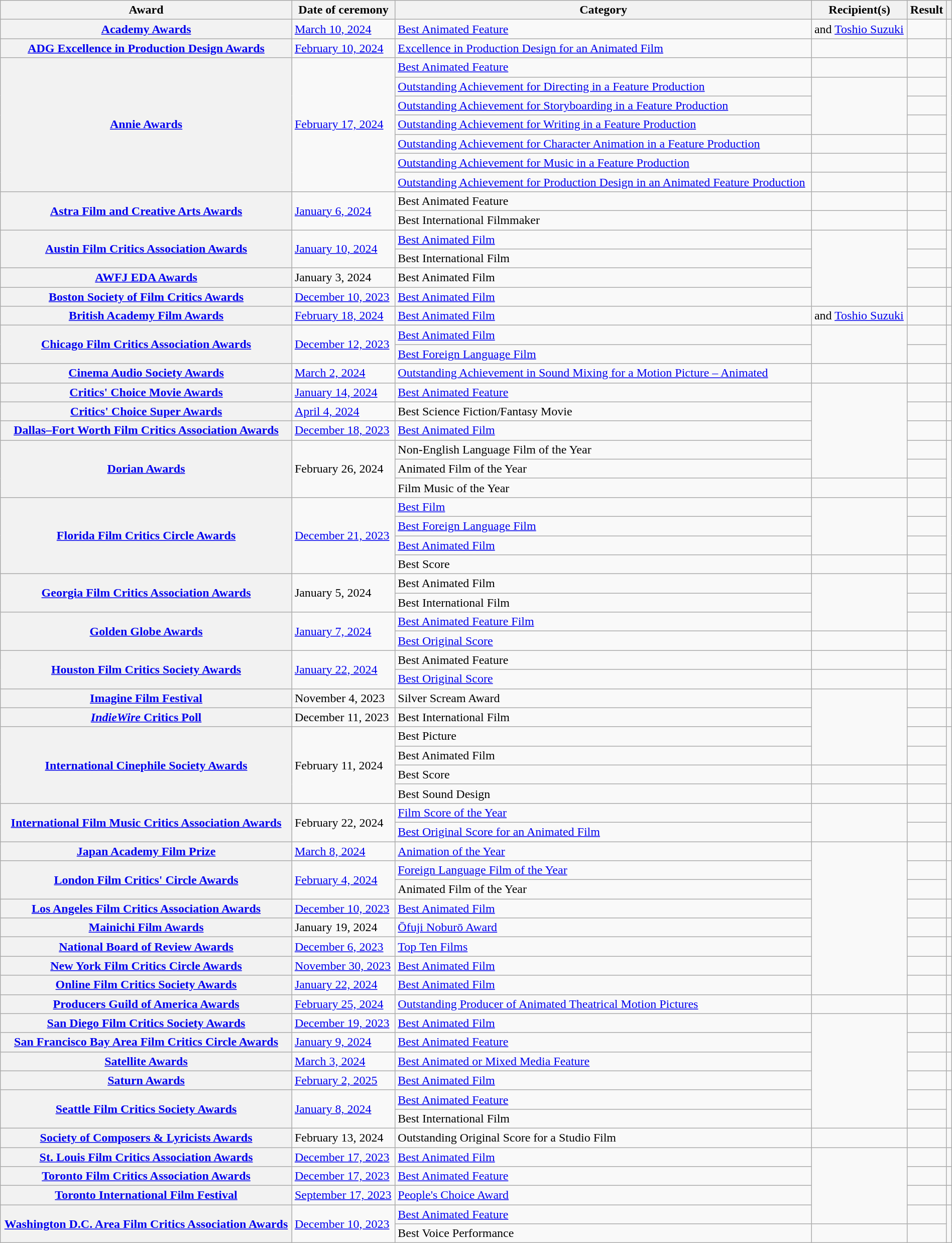<table class="wikitable sortable plain-row-headers" style="text-align: left; width: 100%;">
<tr>
<th scope="col">Award</th>
<th scope="col">Date of ceremony</th>
<th scope="col">Category</th>
<th scope="col">Recipient(s)</th>
<th scope="col">Result</th>
<th scope="col" class="unsortable"></th>
</tr>
<tr>
<th scope="row"><a href='#'>Academy Awards</a></th>
<td><a href='#'>March 10, 2024</a></td>
<td><a href='#'>Best Animated Feature</a></td>
<td> and <a href='#'>Toshio Suzuki</a></td>
<td></td>
<td align="center"></td>
</tr>
<tr>
<th scope="row"><a href='#'>ADG Excellence in Production Design Awards</a></th>
<td><a href='#'>February 10, 2024</a></td>
<td><a href='#'>Excellence in Production Design for an Animated Film</a></td>
<td></td>
<td></td>
<td align="center"></td>
</tr>
<tr>
<th scope="row" rowspan="7"><a href='#'>Annie Awards</a></th>
<td rowspan="7"><a href='#'>February 17, 2024</a></td>
<td><a href='#'>Best Animated Feature</a></td>
<td></td>
<td></td>
<td align="center" rowspan="7"></td>
</tr>
<tr>
<td><a href='#'>Outstanding Achievement for Directing in a Feature Production</a></td>
<td rowspan="3"></td>
<td></td>
</tr>
<tr>
<td><a href='#'>Outstanding Achievement for Storyboarding in a Feature Production</a></td>
<td></td>
</tr>
<tr>
<td><a href='#'>Outstanding Achievement for Writing in a Feature Production</a></td>
<td></td>
</tr>
<tr>
<td><a href='#'>Outstanding Achievement for Character Animation in a Feature Production</a></td>
<td></td>
<td></td>
</tr>
<tr>
<td><a href='#'>Outstanding Achievement for Music in a Feature Production</a></td>
<td></td>
<td></td>
</tr>
<tr>
<td><a href='#'>Outstanding Achievement for Production Design in an Animated Feature Production</a></td>
<td></td>
<td></td>
</tr>
<tr>
<th scope="row" rowspan="2"><a href='#'>Astra Film and Creative Arts Awards</a></th>
<td rowspan="2"><a href='#'>January 6, 2024</a></td>
<td>Best Animated Feature</td>
<td></td>
<td></td>
<td align="center" rowspan="2"><br></td>
</tr>
<tr>
<td>Best International Filmmaker</td>
<td></td>
<td></td>
</tr>
<tr>
<th scope="row" rowspan="2"><a href='#'>Austin Film Critics Association Awards</a></th>
<td rowspan="2"><a href='#'>January 10, 2024</a></td>
<td><a href='#'>Best Animated Film</a></td>
<td rowspan="4"></td>
<td></td>
<td align="center" rowspan="2"></td>
</tr>
<tr>
<td>Best International Film</td>
<td></td>
</tr>
<tr>
<th scope="row"><a href='#'>AWFJ EDA Awards</a></th>
<td>January 3, 2024</td>
<td>Best Animated Film</td>
<td></td>
<td align="center"></td>
</tr>
<tr>
<th scope="row"><a href='#'>Boston Society of Film Critics Awards</a></th>
<td><a href='#'>December 10, 2023</a></td>
<td><a href='#'>Best Animated Film</a></td>
<td></td>
<td align="center"></td>
</tr>
<tr>
<th scope="row"><a href='#'>British Academy Film Awards</a></th>
<td><a href='#'>February 18, 2024</a></td>
<td><a href='#'>Best Animated Film</a></td>
<td> and <a href='#'>Toshio Suzuki</a></td>
<td></td>
<td align="center"></td>
</tr>
<tr>
<th rowspan="2" scope="row"><a href='#'>Chicago Film Critics Association Awards</a></th>
<td rowspan="2"><a href='#'>December 12, 2023</a></td>
<td><a href='#'>Best Animated Film</a></td>
<td rowspan="2"></td>
<td></td>
<td rowspan="2" align="center"><br></td>
</tr>
<tr>
<td><a href='#'>Best Foreign Language Film</a></td>
<td></td>
</tr>
<tr>
<th scope="row"><a href='#'>Cinema Audio Society Awards</a></th>
<td><a href='#'>March 2, 2024</a></td>
<td><a href='#'>Outstanding Achievement in Sound Mixing for a Motion Picture – Animated</a></td>
<td></td>
<td></td>
<td align="center"></td>
</tr>
<tr>
<th scope="row"><a href='#'>Critics' Choice Movie Awards</a></th>
<td><a href='#'>January 14, 2024</a></td>
<td><a href='#'>Best Animated Feature</a></td>
<td rowspan="5"></td>
<td></td>
<td align="center"></td>
</tr>
<tr>
<th scope="row"><a href='#'>Critics' Choice Super Awards</a></th>
<td><a href='#'>April 4, 2024</a></td>
<td>Best Science Fiction/Fantasy Movie</td>
<td></td>
<td align="center"></td>
</tr>
<tr>
<th scope="row"><a href='#'>Dallas–Fort Worth Film Critics Association Awards</a></th>
<td><a href='#'>December 18, 2023</a></td>
<td><a href='#'>Best Animated Film</a></td>
<td></td>
<td align="center"></td>
</tr>
<tr>
<th scope="row" rowspan="3"><a href='#'>Dorian Awards</a></th>
<td rowspan="3">February 26, 2024</td>
<td>Non-English Language Film of the Year</td>
<td></td>
<td align="center" rowspan="3"></td>
</tr>
<tr>
<td>Animated Film of the Year</td>
<td></td>
</tr>
<tr>
<td>Film Music of the Year</td>
<td></td>
<td></td>
</tr>
<tr>
<th scope="row" rowspan="4"><a href='#'>Florida Film Critics Circle Awards</a></th>
<td rowspan="4"><a href='#'>December 21, 2023</a></td>
<td><a href='#'>Best Film</a></td>
<td rowspan="3"></td>
<td></td>
<td align="center" rowspan="4"><br></td>
</tr>
<tr>
<td><a href='#'>Best Foreign Language Film</a></td>
<td></td>
</tr>
<tr>
<td><a href='#'>Best Animated Film</a></td>
<td></td>
</tr>
<tr>
<td>Best Score</td>
<td></td>
<td></td>
</tr>
<tr>
<th scope="row" rowspan="2"><a href='#'>Georgia Film Critics Association Awards</a></th>
<td rowspan="2">January 5, 2024</td>
<td>Best Animated Film</td>
<td rowspan="3"></td>
<td></td>
<td align="center" rowspan="2"></td>
</tr>
<tr>
<td>Best International Film</td>
<td></td>
</tr>
<tr>
<th scope="row" rowspan="2"><a href='#'>Golden Globe Awards</a></th>
<td rowspan="2"><a href='#'>January 7, 2024</a></td>
<td><a href='#'>Best Animated Feature Film</a></td>
<td></td>
<td align="center" rowspan="2"></td>
</tr>
<tr>
<td><a href='#'>Best Original Score</a></td>
<td></td>
<td></td>
</tr>
<tr>
<th scope="row" rowspan="2"><a href='#'>Houston Film Critics Society Awards</a></th>
<td rowspan="2"><a href='#'>January 22, 2024</a></td>
<td>Best Animated Feature</td>
<td></td>
<td></td>
<td align="center" rowspan="2"></td>
</tr>
<tr>
<td><a href='#'>Best Original Score</a></td>
<td></td>
<td></td>
</tr>
<tr>
<th scope="row"><a href='#'>Imagine Film Festival</a></th>
<td>November 4, 2023</td>
<td>Silver Scream Award</td>
<td rowspan="4"></td>
<td></td>
<td align="center"></td>
</tr>
<tr>
<th scope="row"><a href='#'><em>IndieWire</em> Critics Poll</a></th>
<td>December 11, 2023</td>
<td>Best International Film</td>
<td></td>
<td align="center"></td>
</tr>
<tr>
<th scope="row" rowspan="4"><a href='#'>International Cinephile Society Awards</a></th>
<td rowspan="4">February 11, 2024</td>
<td>Best Picture</td>
<td></td>
<td align="center" rowspan="4"><br></td>
</tr>
<tr>
<td>Best Animated Film</td>
<td></td>
</tr>
<tr>
<td>Best Score</td>
<td></td>
<td></td>
</tr>
<tr>
<td>Best Sound Design</td>
<td></td>
<td></td>
</tr>
<tr>
<th scope="row" rowspan="2"><a href='#'>International Film Music Critics Association Awards</a></th>
<td rowspan="2">February 22, 2024</td>
<td><a href='#'>Film Score of the Year</a></td>
<td rowspan="2"></td>
<td></td>
<td align="center" rowspan="2"><br></td>
</tr>
<tr>
<td><a href='#'>Best Original Score for an Animated Film</a></td>
<td></td>
</tr>
<tr>
<th scope="row"><a href='#'>Japan Academy Film Prize</a></th>
<td><a href='#'>March 8, 2024</a></td>
<td><a href='#'>Animation of the Year</a></td>
<td rowspan="8"></td>
<td></td>
<td align="center"></td>
</tr>
<tr>
<th scope="row" rowspan="2"><a href='#'>London Film Critics' Circle Awards</a></th>
<td rowspan="2"><a href='#'>February 4, 2024</a></td>
<td><a href='#'>Foreign Language Film of the Year</a></td>
<td></td>
<td align="center" rowspan="2"><br></td>
</tr>
<tr>
<td>Animated Film of the Year</td>
<td></td>
</tr>
<tr>
<th scope="row"><a href='#'>Los Angeles Film Critics Association Awards</a></th>
<td><a href='#'>December 10, 2023</a></td>
<td><a href='#'>Best Animated Film</a></td>
<td></td>
<td align="center"></td>
</tr>
<tr>
<th scope="row"><a href='#'>Mainichi Film Awards</a></th>
<td>January 19, 2024</td>
<td><a href='#'>Ōfuji Noburō Award</a></td>
<td></td>
<td align="center"></td>
</tr>
<tr>
<th scope="row"><a href='#'>National Board of Review Awards</a></th>
<td><a href='#'>December 6, 2023</a></td>
<td><a href='#'>Top Ten Films</a></td>
<td></td>
<td align="center"></td>
</tr>
<tr>
<th scope="row"><a href='#'>New York Film Critics Circle Awards</a></th>
<td><a href='#'>November 30, 2023</a></td>
<td><a href='#'>Best Animated Film</a></td>
<td></td>
<td align="center"></td>
</tr>
<tr>
<th scope="row"><a href='#'>Online Film Critics Society Awards</a></th>
<td><a href='#'>January 22, 2024</a></td>
<td><a href='#'>Best Animated Film</a></td>
<td></td>
<td align="center"></td>
</tr>
<tr>
<th scope="row"><a href='#'>Producers Guild of America Awards</a></th>
<td><a href='#'>February 25, 2024</a></td>
<td><a href='#'>Outstanding Producer of Animated Theatrical Motion Pictures</a></td>
<td></td>
<td></td>
<td align="center"></td>
</tr>
<tr>
<th scope="row"><a href='#'>San Diego Film Critics Society Awards</a></th>
<td><a href='#'>December 19, 2023</a></td>
<td><a href='#'>Best Animated Film</a></td>
<td rowspan="6"></td>
<td></td>
<td align="center"></td>
</tr>
<tr>
<th scope="row"><a href='#'>San Francisco Bay Area Film Critics Circle Awards</a></th>
<td><a href='#'>January 9, 2024</a></td>
<td><a href='#'>Best Animated Feature</a></td>
<td></td>
<td align="center"></td>
</tr>
<tr>
<th scope="row"><a href='#'>Satellite Awards</a></th>
<td><a href='#'>March 3, 2024</a></td>
<td><a href='#'>Best Animated or Mixed Media Feature</a></td>
<td></td>
<td align="center"></td>
</tr>
<tr>
<th scope="row"><a href='#'>Saturn Awards</a></th>
<td><a href='#'>February 2, 2025</a></td>
<td><a href='#'>Best Animated Film</a></td>
<td></td>
<td align="center"></td>
</tr>
<tr>
<th scope="row" rowspan="2"><a href='#'>Seattle Film Critics Society Awards</a></th>
<td rowspan="2"><a href='#'>January 8, 2024</a></td>
<td><a href='#'>Best Animated Feature</a></td>
<td></td>
<td align="center" rowspan="2"></td>
</tr>
<tr>
<td>Best International Film</td>
<td></td>
</tr>
<tr>
<th scope="row"><a href='#'>Society of Composers & Lyricists Awards</a></th>
<td>February 13, 2024</td>
<td>Outstanding Original Score for a Studio Film</td>
<td></td>
<td></td>
<td align="center"></td>
</tr>
<tr>
<th scope="row"><a href='#'>St. Louis Film Critics Association Awards</a></th>
<td><a href='#'>December 17, 2023</a></td>
<td><a href='#'>Best Animated Film</a></td>
<td rowspan="4"></td>
<td></td>
<td align="center"></td>
</tr>
<tr>
<th scope="row"><a href='#'>Toronto Film Critics Association Awards</a></th>
<td><a href='#'>December 17, 2023</a></td>
<td><a href='#'>Best Animated Feature</a></td>
<td></td>
<td align="center"></td>
</tr>
<tr>
<th scope="row"><a href='#'>Toronto International Film Festival</a></th>
<td><a href='#'>September 17, 2023</a></td>
<td><a href='#'>People's Choice Award</a></td>
<td></td>
<td align="center"></td>
</tr>
<tr>
<th scope="row" rowspan="2"><a href='#'>Washington D.C. Area Film Critics Association Awards</a></th>
<td rowspan="2"><a href='#'>December 10, 2023</a></td>
<td><a href='#'>Best Animated Feature</a></td>
<td></td>
<td align="center" rowspan="2"></td>
</tr>
<tr>
<td>Best Voice Performance</td>
<td></td>
<td></td>
</tr>
</table>
